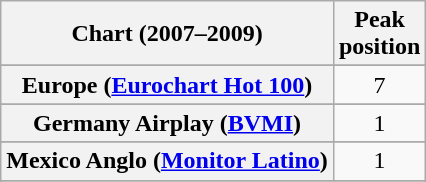<table class="wikitable sortable plainrowheaders" style="text-align:center">
<tr>
<th>Chart (2007–2009)</th>
<th>Peak<br>position</th>
</tr>
<tr>
</tr>
<tr>
</tr>
<tr>
</tr>
<tr>
</tr>
<tr>
</tr>
<tr>
</tr>
<tr>
</tr>
<tr>
<th scope="row">Europe (<a href='#'>Eurochart Hot 100</a>)</th>
<td>7</td>
</tr>
<tr>
</tr>
<tr>
</tr>
<tr>
</tr>
<tr>
<th scope="row">Germany Airplay (<a href='#'>BVMI</a>)</th>
<td>1</td>
</tr>
<tr>
</tr>
<tr>
</tr>
<tr>
</tr>
<tr>
<th scope="row">Mexico Anglo (<a href='#'>Monitor Latino</a>)</th>
<td>1</td>
</tr>
<tr>
</tr>
<tr>
</tr>
<tr>
</tr>
<tr>
</tr>
<tr>
</tr>
<tr>
</tr>
<tr>
</tr>
<tr>
</tr>
<tr>
</tr>
<tr>
</tr>
<tr>
</tr>
<tr>
</tr>
<tr>
</tr>
</table>
